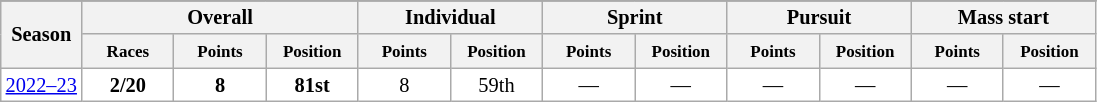<table class="wikitable" style="font-size:85%; text-align:center; border:grey solid 1px; border-collapse:collapse; background:#ffffff;">
<tr class="hintergrundfarbe5">
</tr>
<tr style="background:#efefef;">
<th colspan="1" rowspan="2" color:white; width:115px;">Season</th>
<th colspan="3" color:white; width:115px;">Overall</th>
<th colspan="2" color:white; width:115px;">Individual</th>
<th colspan="2" color:white; width:115px;">Sprint</th>
<th colspan="2" color:white; width:115px;">Pursuit</th>
<th colspan="2" color:white; width:115px;">Mass start</th>
</tr>
<tr>
<th style="width:55px;"><small>Races</small></th>
<th style="width:55px;"><small>Points</small></th>
<th style="width:55px;"><small>Position</small></th>
<th style="width:55px;"><small>Points</small></th>
<th style="width:55px;"><small>Position</small></th>
<th style="width:55px;"><small>Points</small></th>
<th style="width:55px;"><small>Position</small></th>
<th style="width:55px;"><small>Points</small></th>
<th style="width:55px;"><small>Position</small></th>
<th style="width:55px;"><small>Points</small></th>
<th style="width:55px;"><small>Position</small></th>
</tr>
<tr>
<td><a href='#'>2022–23</a></td>
<td><strong>2/20</strong></td>
<td><strong>8</strong></td>
<td><strong>81st</strong></td>
<td>8</td>
<td>59th</td>
<td>—</td>
<td>—</td>
<td>—</td>
<td>—</td>
<td>—</td>
<td>—</td>
</tr>
</table>
